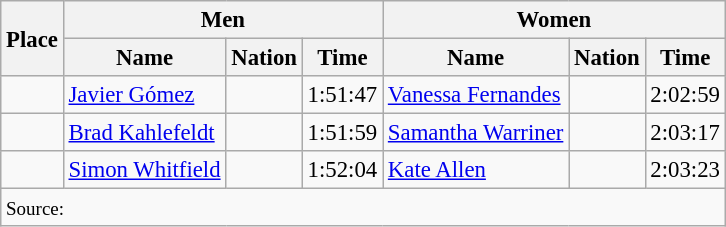<table class=wikitable style="font-size:95%">
<tr>
<th rowspan="2">Place</th>
<th colspan="3">Men</th>
<th colspan="3">Women</th>
</tr>
<tr>
<th>Name</th>
<th>Nation</th>
<th>Time</th>
<th>Name</th>
<th>Nation</th>
<th>Time</th>
</tr>
<tr>
<td align="center"></td>
<td><a href='#'>Javier Gómez</a></td>
<td></td>
<td>1:51:47</td>
<td><a href='#'>Vanessa Fernandes</a></td>
<td></td>
<td>2:02:59</td>
</tr>
<tr>
<td align="center"></td>
<td><a href='#'>Brad Kahlefeldt</a></td>
<td></td>
<td>1:51:59</td>
<td><a href='#'>Samantha Warriner</a></td>
<td></td>
<td>2:03:17</td>
</tr>
<tr>
<td align="center"></td>
<td><a href='#'>Simon Whitfield</a></td>
<td></td>
<td>1:52:04</td>
<td><a href='#'>Kate Allen</a></td>
<td></td>
<td>2:03:23</td>
</tr>
<tr>
<td colspan="7"><small>Source:</small></td>
</tr>
</table>
